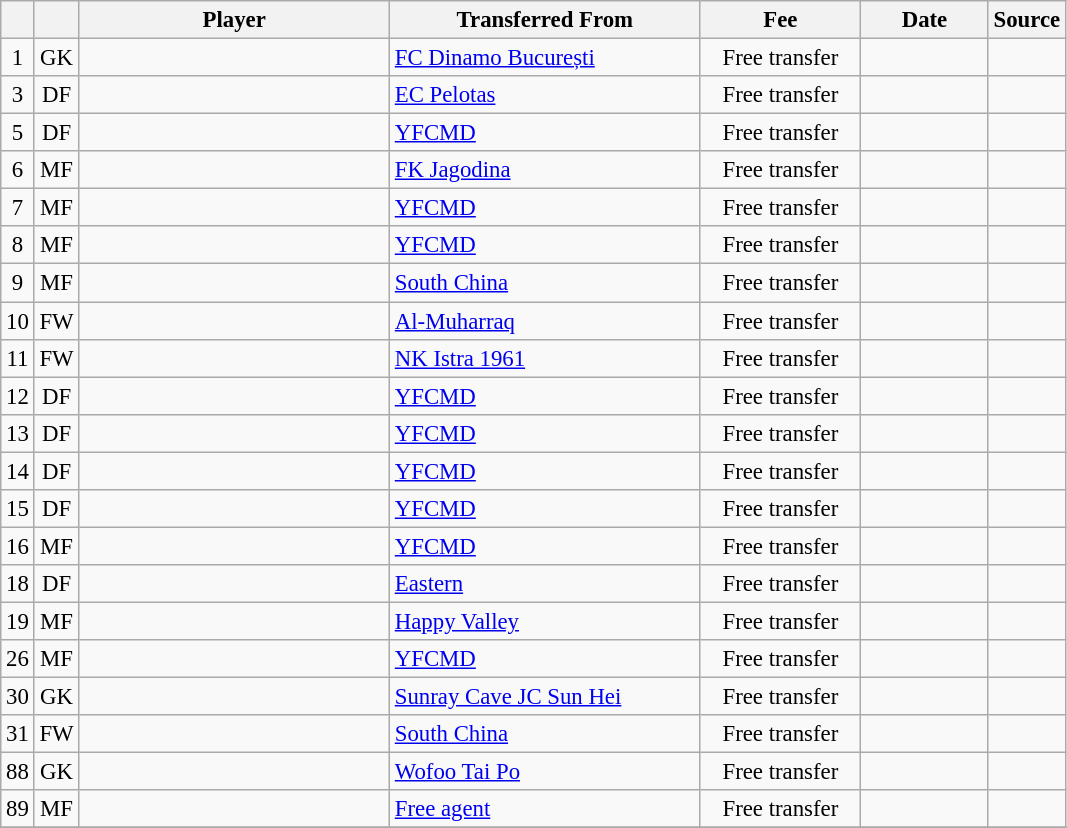<table class="wikitable plainrowheaders sortable" style="font-size:95%">
<tr>
<th></th>
<th></th>
<th scope="col" style="width:200px;"><strong>Player</strong></th>
<th scope="col" style="width:200px;"><strong>Transferred From</strong></th>
<th scope="col" style="width:100px;"><strong>Fee</strong></th>
<th scope="col" style="width:78px;"><strong>Date</strong></th>
<th><strong>Source</strong></th>
</tr>
<tr>
<td align=center>1</td>
<td align=center>GK</td>
<td></td>
<td> <a href='#'>FC Dinamo București</a></td>
<td align=center>Free transfer</td>
<td></td>
<td></td>
</tr>
<tr>
<td align=center>3</td>
<td align=center>DF</td>
<td></td>
<td> <a href='#'>EC Pelotas</a></td>
<td align=center>Free transfer</td>
<td></td>
<td></td>
</tr>
<tr>
<td align=center>5</td>
<td align=center>DF</td>
<td></td>
<td> <a href='#'>YFCMD</a></td>
<td align=center>Free transfer</td>
<td></td>
<td></td>
</tr>
<tr>
<td align=center>6</td>
<td align=center>MF</td>
<td></td>
<td> <a href='#'>FK Jagodina</a></td>
<td align=center>Free transfer</td>
<td></td>
<td></td>
</tr>
<tr>
<td align=center>7</td>
<td align=center>MF</td>
<td></td>
<td> <a href='#'>YFCMD</a></td>
<td align=center>Free transfer</td>
<td></td>
<td></td>
</tr>
<tr>
<td align=center>8</td>
<td align=center>MF</td>
<td></td>
<td> <a href='#'>YFCMD</a></td>
<td align=center>Free transfer</td>
<td></td>
<td></td>
</tr>
<tr>
<td align=center>9</td>
<td align=center>MF</td>
<td></td>
<td> <a href='#'>South China</a></td>
<td align=center>Free transfer</td>
<td></td>
<td></td>
</tr>
<tr>
<td align=center>10</td>
<td align=center>FW</td>
<td></td>
<td> <a href='#'>Al-Muharraq</a></td>
<td align=center>Free transfer</td>
<td></td>
<td></td>
</tr>
<tr>
<td align=center>11</td>
<td align=center>FW</td>
<td></td>
<td> <a href='#'>NK Istra 1961</a></td>
<td align=center>Free transfer</td>
<td></td>
<td></td>
</tr>
<tr>
<td align=center>12</td>
<td align=center>DF</td>
<td></td>
<td> <a href='#'>YFCMD</a></td>
<td align=center>Free transfer</td>
<td></td>
<td></td>
</tr>
<tr>
<td align=center>13</td>
<td align=center>DF</td>
<td></td>
<td> <a href='#'>YFCMD</a></td>
<td align=center>Free transfer</td>
<td></td>
<td></td>
</tr>
<tr>
<td align=center>14</td>
<td align=center>DF</td>
<td></td>
<td> <a href='#'>YFCMD</a></td>
<td align=center>Free transfer</td>
<td></td>
<td></td>
</tr>
<tr>
<td align=center>15</td>
<td align=center>DF</td>
<td></td>
<td> <a href='#'>YFCMD</a></td>
<td align=center>Free transfer</td>
<td></td>
<td></td>
</tr>
<tr>
<td align=center>16</td>
<td align=center>MF</td>
<td></td>
<td> <a href='#'>YFCMD</a></td>
<td align=center>Free transfer</td>
<td></td>
<td></td>
</tr>
<tr>
<td align=center>18</td>
<td align=center>DF</td>
<td></td>
<td> <a href='#'>Eastern</a></td>
<td align=center>Free transfer</td>
<td></td>
<td></td>
</tr>
<tr>
<td align=center>19</td>
<td align=center>MF</td>
<td></td>
<td> <a href='#'>Happy Valley</a></td>
<td align=center>Free transfer</td>
<td></td>
<td></td>
</tr>
<tr>
<td align=center>26</td>
<td align=center>MF</td>
<td></td>
<td> <a href='#'>YFCMD</a></td>
<td align=center>Free transfer</td>
<td></td>
<td></td>
</tr>
<tr>
<td align=center>30</td>
<td align=center>GK</td>
<td></td>
<td> <a href='#'>Sunray Cave JC Sun Hei</a></td>
<td align=center>Free transfer</td>
<td></td>
<td></td>
</tr>
<tr>
<td align=center>31</td>
<td align=center>FW</td>
<td></td>
<td> <a href='#'>South China</a></td>
<td align=center>Free transfer</td>
<td></td>
<td></td>
</tr>
<tr>
<td align=center>88</td>
<td align=center>GK</td>
<td></td>
<td> <a href='#'>Wofoo Tai Po</a></td>
<td align=center>Free transfer</td>
<td></td>
<td></td>
</tr>
<tr>
<td align=center>89</td>
<td align=center>MF</td>
<td></td>
<td> <a href='#'>Free agent</a></td>
<td align=center>Free transfer</td>
<td></td>
<td></td>
</tr>
<tr>
</tr>
</table>
